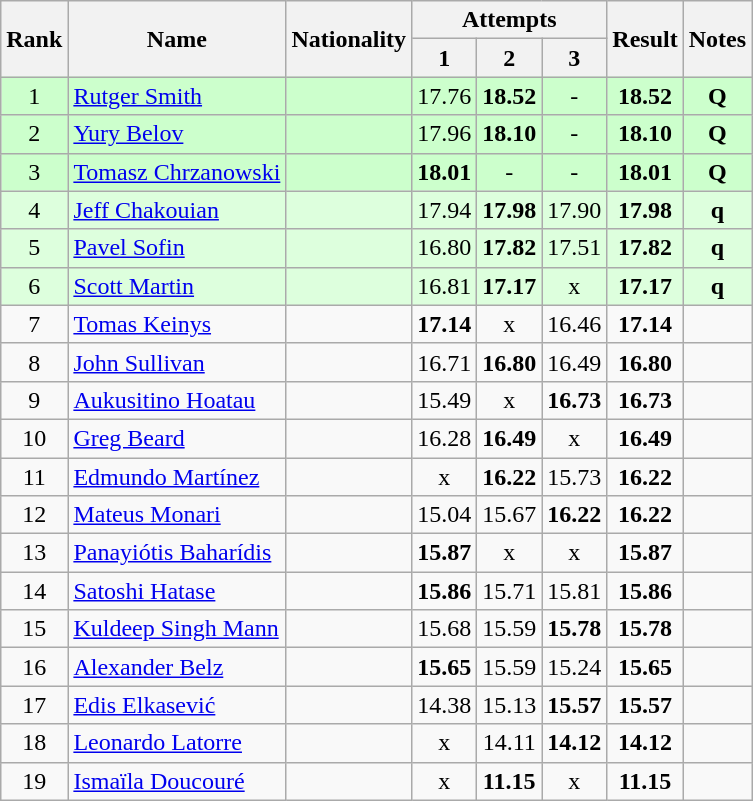<table class="wikitable sortable" style="text-align:center">
<tr>
<th rowspan=2>Rank</th>
<th rowspan=2>Name</th>
<th rowspan=2>Nationality</th>
<th colspan=3>Attempts</th>
<th rowspan=2>Result</th>
<th rowspan=2>Notes</th>
</tr>
<tr>
<th>1</th>
<th>2</th>
<th>3</th>
</tr>
<tr bgcolor=ccffcc>
<td>1</td>
<td align=left><a href='#'>Rutger Smith</a></td>
<td align=left></td>
<td>17.76</td>
<td><strong>18.52</strong></td>
<td>-</td>
<td><strong>18.52</strong></td>
<td><strong>Q</strong></td>
</tr>
<tr bgcolor=ccffcc>
<td>2</td>
<td align=left><a href='#'>Yury Belov</a></td>
<td align=left></td>
<td>17.96</td>
<td><strong>18.10</strong></td>
<td>-</td>
<td><strong>18.10</strong></td>
<td><strong>Q</strong></td>
</tr>
<tr bgcolor=ccffcc>
<td>3</td>
<td align=left><a href='#'>Tomasz Chrzanowski</a></td>
<td align=left></td>
<td><strong>18.01</strong></td>
<td>-</td>
<td>-</td>
<td><strong>18.01</strong></td>
<td><strong>Q</strong></td>
</tr>
<tr bgcolor=ddffdd>
<td>4</td>
<td align=left><a href='#'>Jeff Chakouian</a></td>
<td align=left></td>
<td>17.94</td>
<td><strong>17.98</strong></td>
<td>17.90</td>
<td><strong>17.98</strong></td>
<td><strong>q</strong></td>
</tr>
<tr bgcolor=ddffdd>
<td>5</td>
<td align=left><a href='#'>Pavel Sofin</a></td>
<td align=left></td>
<td>16.80</td>
<td><strong>17.82</strong></td>
<td>17.51</td>
<td><strong>17.82</strong></td>
<td><strong>q</strong></td>
</tr>
<tr bgcolor=ddffdd>
<td>6</td>
<td align=left><a href='#'>Scott Martin</a></td>
<td align=left></td>
<td>16.81</td>
<td><strong>17.17</strong></td>
<td>x</td>
<td><strong>17.17</strong></td>
<td><strong>q</strong></td>
</tr>
<tr>
<td>7</td>
<td align=left><a href='#'>Tomas Keinys</a></td>
<td align=left></td>
<td><strong>17.14</strong></td>
<td>x</td>
<td>16.46</td>
<td><strong>17.14</strong></td>
<td></td>
</tr>
<tr>
<td>8</td>
<td align=left><a href='#'>John Sullivan</a></td>
<td align=left></td>
<td>16.71</td>
<td><strong>16.80</strong></td>
<td>16.49</td>
<td><strong>16.80</strong></td>
<td></td>
</tr>
<tr>
<td>9</td>
<td align=left><a href='#'>Aukusitino Hoatau</a></td>
<td align=left></td>
<td>15.49</td>
<td>x</td>
<td><strong>16.73</strong></td>
<td><strong>16.73</strong></td>
<td></td>
</tr>
<tr>
<td>10</td>
<td align=left><a href='#'>Greg Beard</a></td>
<td align=left></td>
<td>16.28</td>
<td><strong>16.49</strong></td>
<td>x</td>
<td><strong>16.49</strong></td>
<td></td>
</tr>
<tr>
<td>11</td>
<td align=left><a href='#'>Edmundo Martínez</a></td>
<td align=left></td>
<td>x</td>
<td><strong>16.22</strong></td>
<td>15.73</td>
<td><strong>16.22</strong></td>
<td></td>
</tr>
<tr>
<td>12</td>
<td align=left><a href='#'>Mateus Monari</a></td>
<td align=left></td>
<td>15.04</td>
<td>15.67</td>
<td><strong>16.22</strong></td>
<td><strong>16.22</strong></td>
<td></td>
</tr>
<tr>
<td>13</td>
<td align=left><a href='#'>Panayiótis Baharídis</a></td>
<td align=left></td>
<td><strong>15.87</strong></td>
<td>x</td>
<td>x</td>
<td><strong>15.87</strong></td>
<td></td>
</tr>
<tr>
<td>14</td>
<td align=left><a href='#'>Satoshi Hatase</a></td>
<td align=left></td>
<td><strong>15.86</strong></td>
<td>15.71</td>
<td>15.81</td>
<td><strong>15.86</strong></td>
<td></td>
</tr>
<tr>
<td>15</td>
<td align=left><a href='#'>Kuldeep Singh Mann</a></td>
<td align=left></td>
<td>15.68</td>
<td>15.59</td>
<td><strong>15.78</strong></td>
<td><strong>15.78</strong></td>
<td></td>
</tr>
<tr>
<td>16</td>
<td align=left><a href='#'>Alexander Belz</a></td>
<td align=left></td>
<td><strong>15.65</strong></td>
<td>15.59</td>
<td>15.24</td>
<td><strong>15.65</strong></td>
<td></td>
</tr>
<tr>
<td>17</td>
<td align=left><a href='#'>Edis Elkasević</a></td>
<td align=left></td>
<td>14.38</td>
<td>15.13</td>
<td><strong>15.57</strong></td>
<td><strong>15.57</strong></td>
<td></td>
</tr>
<tr>
<td>18</td>
<td align=left><a href='#'>Leonardo Latorre</a></td>
<td align=left></td>
<td>x</td>
<td>14.11</td>
<td><strong>14.12</strong></td>
<td><strong>14.12</strong></td>
<td></td>
</tr>
<tr>
<td>19</td>
<td align=left><a href='#'>Ismaïla Doucouré</a></td>
<td align=left></td>
<td>x</td>
<td><strong>11.15</strong></td>
<td>x</td>
<td><strong>11.15</strong></td>
<td></td>
</tr>
</table>
